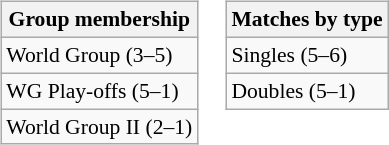<table>
<tr valign=top>
<td><br><table class="wikitable" style=font-size:90%>
<tr>
<th>Group membership</th>
</tr>
<tr>
<td>World Group (3–5)</td>
</tr>
<tr>
<td>WG Play-offs (5–1)</td>
</tr>
<tr>
<td>World Group II (2–1)</td>
</tr>
</table>
</td>
<td><br><table class="wikitable" style=font-size:90%>
<tr>
<th>Matches by type</th>
</tr>
<tr>
<td>Singles (5–6)</td>
</tr>
<tr>
<td>Doubles (5–1)</td>
</tr>
</table>
</td>
</tr>
</table>
